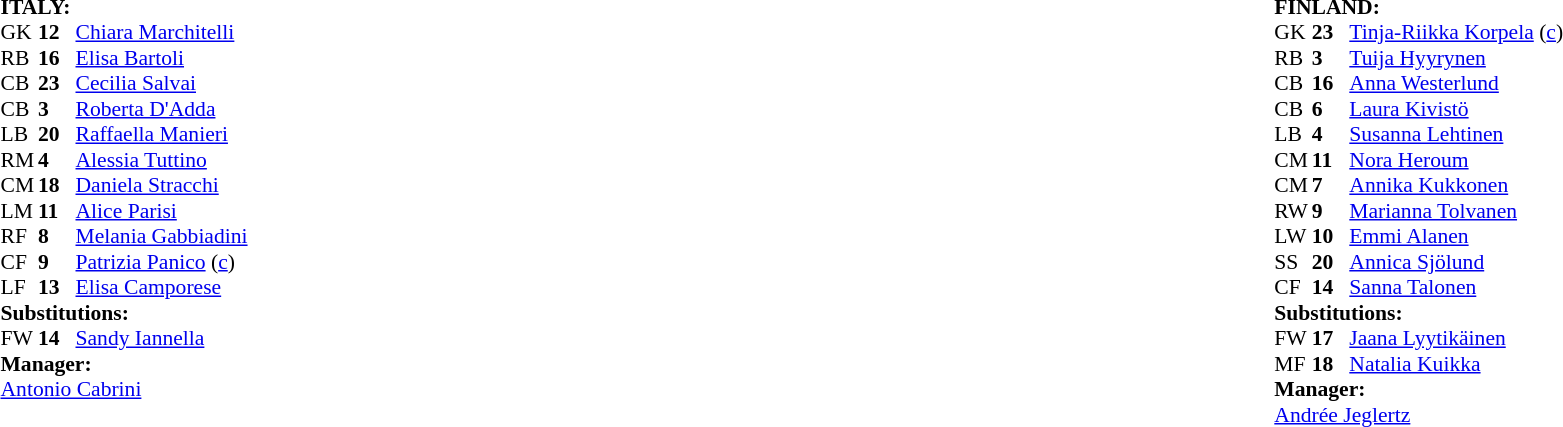<table width="100%">
<tr>
<td valign="top" width="50%"><br><table style="font-size: 90%" cellspacing="0" cellpadding="0">
<tr>
<td colspan=4><br><strong>ITALY:</strong></td>
</tr>
<tr>
<th width="25"></th>
<th width="25"></th>
</tr>
<tr>
<td>GK</td>
<td><strong>12</strong></td>
<td><a href='#'>Chiara Marchitelli</a></td>
</tr>
<tr>
<td>RB</td>
<td><strong>16</strong></td>
<td><a href='#'>Elisa Bartoli</a></td>
</tr>
<tr>
<td>CB</td>
<td><strong>23</strong></td>
<td><a href='#'>Cecilia Salvai</a></td>
</tr>
<tr>
<td>CB</td>
<td><strong>3</strong></td>
<td><a href='#'>Roberta D'Adda</a></td>
</tr>
<tr>
<td>LB</td>
<td><strong>20</strong></td>
<td><a href='#'>Raffaella Manieri</a></td>
</tr>
<tr>
<td>RM</td>
<td><strong>4</strong></td>
<td><a href='#'>Alessia Tuttino</a></td>
</tr>
<tr>
<td>CM</td>
<td><strong>18</strong></td>
<td><a href='#'>Daniela Stracchi</a></td>
</tr>
<tr>
<td>LM</td>
<td><strong>11</strong></td>
<td><a href='#'>Alice Parisi</a></td>
</tr>
<tr>
<td>RF</td>
<td><strong>8</strong></td>
<td><a href='#'>Melania Gabbiadini</a></td>
</tr>
<tr>
<td>CF</td>
<td><strong>9</strong></td>
<td><a href='#'>Patrizia Panico</a> (<a href='#'>c</a>)</td>
</tr>
<tr>
<td>LF</td>
<td><strong>13</strong></td>
<td><a href='#'>Elisa Camporese</a></td>
<td></td>
<td></td>
</tr>
<tr>
<td colspan=3><strong>Substitutions:</strong></td>
</tr>
<tr>
<td>FW</td>
<td><strong>14</strong></td>
<td><a href='#'>Sandy Iannella</a></td>
<td></td>
<td></td>
</tr>
<tr>
<td colspan=3><strong>Manager:</strong></td>
</tr>
<tr>
<td colspan=3><a href='#'>Antonio Cabrini</a></td>
</tr>
</table>
</td>
<td valign="top"></td>
<td valign="top" width="50%"><br><table style="font-size: 90%" cellspacing="0" cellpadding="0" align="center">
<tr>
<td colspan=4><br><strong>FINLAND:</strong></td>
</tr>
<tr>
<th width=25></th>
<th width=25></th>
</tr>
<tr>
<td>GK</td>
<td><strong>23</strong></td>
<td><a href='#'>Tinja-Riikka Korpela</a> (<a href='#'>c</a>)</td>
</tr>
<tr>
<td>RB</td>
<td><strong>3</strong></td>
<td><a href='#'>Tuija Hyyrynen</a></td>
</tr>
<tr>
<td>CB</td>
<td><strong>16</strong></td>
<td><a href='#'>Anna Westerlund</a></td>
<td></td>
</tr>
<tr>
<td>CB</td>
<td><strong>6</strong></td>
<td><a href='#'>Laura Kivistö</a></td>
</tr>
<tr>
<td>LB</td>
<td><strong>4</strong></td>
<td><a href='#'>Susanna Lehtinen</a></td>
</tr>
<tr>
<td>CM</td>
<td><strong>11</strong></td>
<td><a href='#'>Nora Heroum</a></td>
</tr>
<tr>
<td>CM</td>
<td><strong>7</strong></td>
<td><a href='#'>Annika Kukkonen</a></td>
</tr>
<tr>
<td>RW</td>
<td><strong>9</strong></td>
<td><a href='#'>Marianna Tolvanen</a></td>
<td></td>
<td></td>
</tr>
<tr>
<td>LW</td>
<td><strong>10</strong></td>
<td><a href='#'>Emmi Alanen</a></td>
<td></td>
</tr>
<tr>
<td>SS</td>
<td><strong>20</strong></td>
<td><a href='#'>Annica Sjölund</a></td>
<td></td>
<td></td>
</tr>
<tr>
<td>CF</td>
<td><strong>14</strong></td>
<td><a href='#'>Sanna Talonen</a></td>
</tr>
<tr>
<td colspan=3><strong>Substitutions:</strong></td>
</tr>
<tr>
<td>FW</td>
<td><strong>17</strong></td>
<td><a href='#'>Jaana Lyytikäinen</a></td>
<td></td>
<td></td>
</tr>
<tr>
<td>MF</td>
<td><strong>18</strong></td>
<td><a href='#'>Natalia Kuikka</a></td>
<td></td>
<td></td>
</tr>
<tr>
<td colspan=3><strong>Manager:</strong></td>
</tr>
<tr>
<td colspan=3> <a href='#'>Andrée Jeglertz</a></td>
</tr>
</table>
</td>
</tr>
</table>
